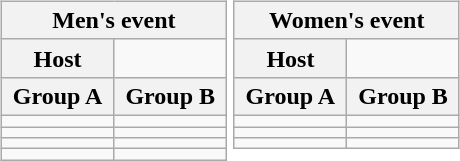<table>
<tr>
<td valign="top" width=50%><br><table class="wikitable" style= "text-align: left; Width:100%">
<tr>
<th colspan= 4>Men's event</th>
</tr>
<tr>
<th>Host</th>
<td colspan= 3></td>
</tr>
<tr>
<th>Group A</th>
<th>Group B</th>
</tr>
<tr>
<td></td>
<td></td>
</tr>
<tr>
<td></td>
<td></td>
</tr>
<tr>
<td></td>
<td></td>
</tr>
<tr>
<td></td>
<td></td>
</tr>
</table>
</td>
<td valign="top" width=50%><br><table class="wikitable" style= "text-align: left; Width:100%">
<tr>
<th colspan= 2>Women's event</th>
</tr>
<tr>
<th>Host</th>
<td></td>
</tr>
<tr>
<th>Group A</th>
<th>Group B</th>
</tr>
<tr>
<td></td>
<td></td>
</tr>
<tr>
<td></td>
<td></td>
</tr>
<tr>
<td></td>
<td></td>
</tr>
</table>
</td>
</tr>
</table>
